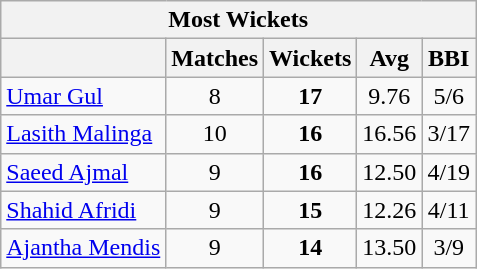<table class="wikitable" style="text-align:center;">
<tr>
<th colspan=5>Most Wickets</th>
</tr>
<tr>
<th></th>
<th>Matches</th>
<th>Wickets</th>
<th>Avg</th>
<th>BBI</th>
</tr>
<tr>
<td align="left"> <a href='#'>Umar Gul</a></td>
<td>8</td>
<td><strong>17</strong></td>
<td>9.76</td>
<td>5/6</td>
</tr>
<tr>
<td align="left"> <a href='#'>Lasith Malinga</a></td>
<td>10</td>
<td><strong>16</strong></td>
<td>16.56</td>
<td>3/17</td>
</tr>
<tr>
<td align="left"> <a href='#'>Saeed Ajmal</a></td>
<td>9</td>
<td><strong>16</strong></td>
<td>12.50</td>
<td>4/19</td>
</tr>
<tr>
<td align="left"> <a href='#'>Shahid Afridi</a></td>
<td>9</td>
<td><strong>15</strong></td>
<td>12.26</td>
<td>4/11</td>
</tr>
<tr>
<td align="left"> <a href='#'>Ajantha Mendis</a></td>
<td>9</td>
<td><strong>14</strong></td>
<td>13.50</td>
<td>3/9</td>
</tr>
</table>
